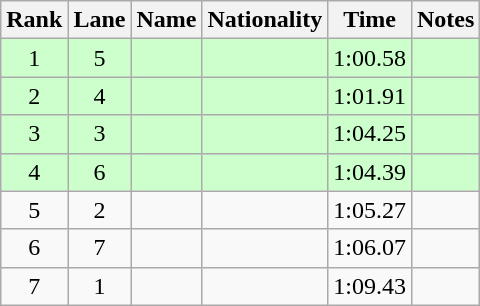<table class="wikitable sortable" style="text-align:center">
<tr>
<th>Rank</th>
<th>Lane</th>
<th>Name</th>
<th>Nationality</th>
<th>Time</th>
<th>Notes</th>
</tr>
<tr bgcolor=ccffcc>
<td>1</td>
<td>5</td>
<td align=left></td>
<td align=left></td>
<td>1:00.58</td>
<td><strong></strong></td>
</tr>
<tr bgcolor=ccffcc>
<td>2</td>
<td>4</td>
<td align=left></td>
<td align=left></td>
<td>1:01.91</td>
<td><strong></strong></td>
</tr>
<tr bgcolor=ccffcc>
<td>3</td>
<td>3</td>
<td align=left></td>
<td align=left></td>
<td>1:04.25</td>
<td><strong></strong></td>
</tr>
<tr bgcolor=ccffcc>
<td>4</td>
<td>6</td>
<td align=left></td>
<td align=left></td>
<td>1:04.39</td>
<td><strong></strong></td>
</tr>
<tr>
<td>5</td>
<td>2</td>
<td align=left></td>
<td align=left></td>
<td>1:05.27</td>
<td></td>
</tr>
<tr>
<td>6</td>
<td>7</td>
<td align=left></td>
<td align=left></td>
<td>1:06.07</td>
<td></td>
</tr>
<tr>
<td>7</td>
<td>1</td>
<td align=left></td>
<td align=left></td>
<td>1:09.43</td>
<td></td>
</tr>
</table>
